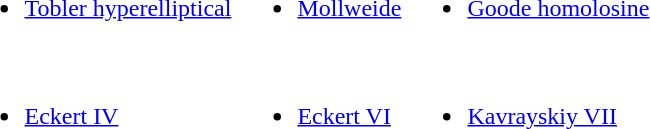<table>
<tr>
<td><br><ul><li><a href='#'>Tobler hyperelliptical</a></li></ul></td>
<td><br><ul><li><a href='#'>Mollweide</a></li></ul></td>
<td><br><ul><li><a href='#'>Goode homolosine</a></li></ul></td>
</tr>
<tr>
<td><br><ul><li><a href='#'>Eckert IV</a></li></ul></td>
<td><br><ul><li><a href='#'>Eckert VI</a></li></ul></td>
<td><br><ul><li><a href='#'>Kavrayskiy VII</a></li></ul></td>
</tr>
</table>
